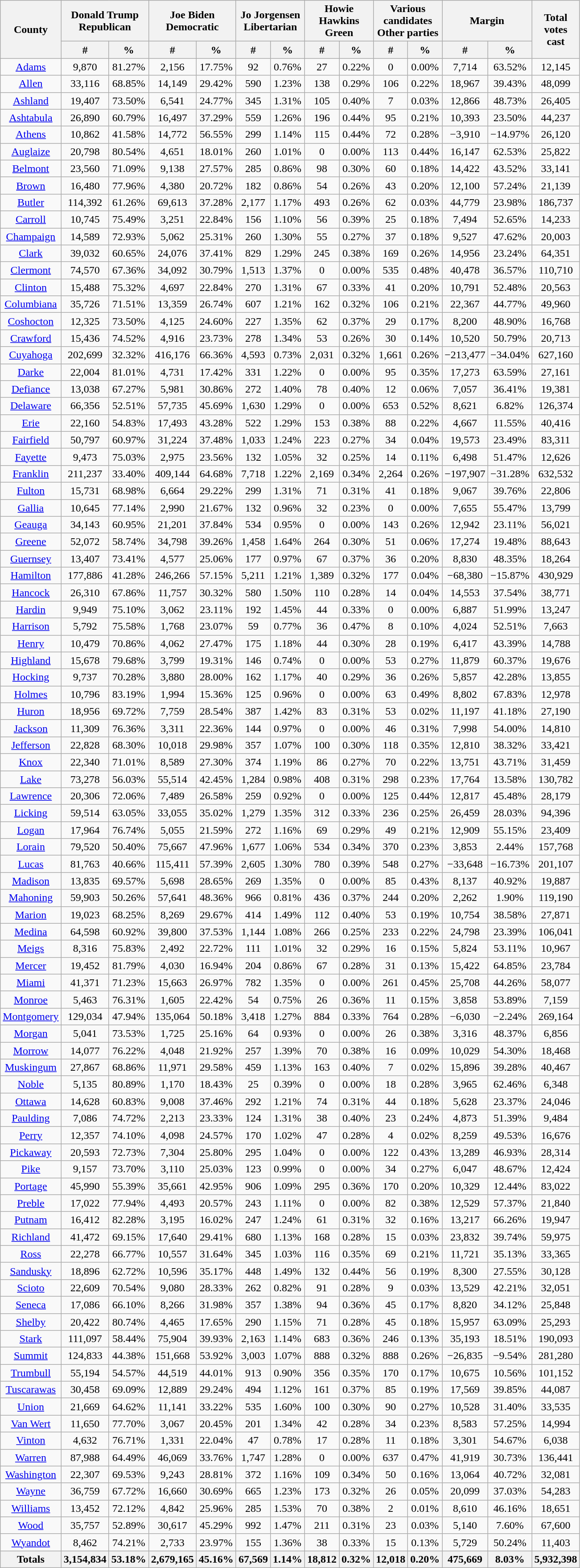<table width="60%" class="wikitable sortable">
<tr>
<th rowspan="2">County</th>
<th colspan="2">Donald Trump<br>Republican</th>
<th colspan="2">Joe Biden<br>Democratic</th>
<th colspan="2">Jo Jorgensen<br>Libertarian</th>
<th colspan="2">Howie Hawkins<br>Green</th>
<th colspan="2">Various candidates<br>Other parties</th>
<th colspan="2">Margin</th>
<th rowspan="2">Total votes cast</th>
</tr>
<tr>
<th style="text-align:center;" data-sort-type="number">#</th>
<th style="text-align:center;" data-sort-type="number">%</th>
<th style="text-align:center;" data-sort-type="number">#</th>
<th style="text-align:center;" data-sort-type="number">%</th>
<th style="text-align:center;" data-sort-type="number">#</th>
<th style="text-align:center;" data-sort-type="number">%</th>
<th style="text-align:center;" data-sort-type="number">#</th>
<th style="text-align:center;" data-sort-type="number">%</th>
<th style="text-align:center;" data-sort-type="number">#</th>
<th style="text-align:center;" data-sort-type="number">%</th>
<th style="text-align:center;" data-sort-type="number">#</th>
<th style="text-align:center;" data-sort-type="number">%</th>
</tr>
<tr style="text-align:center;">
<td><a href='#'>Adams</a></td>
<td>9,870</td>
<td>81.27%</td>
<td>2,156</td>
<td>17.75%</td>
<td>92</td>
<td>0.76%</td>
<td>27</td>
<td>0.22%</td>
<td>0</td>
<td>0.00%</td>
<td>7,714</td>
<td>63.52%</td>
<td>12,145</td>
</tr>
<tr style="text-align:center;">
<td><a href='#'>Allen</a></td>
<td>33,116</td>
<td>68.85%</td>
<td>14,149</td>
<td>29.42%</td>
<td>590</td>
<td>1.23%</td>
<td>138</td>
<td>0.29%</td>
<td>106</td>
<td>0.22%</td>
<td>18,967</td>
<td>39.43%</td>
<td>48,099</td>
</tr>
<tr style="text-align:center;">
<td><a href='#'>Ashland</a></td>
<td>19,407</td>
<td>73.50%</td>
<td>6,541</td>
<td>24.77%</td>
<td>345</td>
<td>1.31%</td>
<td>105</td>
<td>0.40%</td>
<td>7</td>
<td>0.03%</td>
<td>12,866</td>
<td>48.73%</td>
<td>26,405</td>
</tr>
<tr style="text-align:center;">
<td><a href='#'>Ashtabula</a></td>
<td>26,890</td>
<td>60.79%</td>
<td>16,497</td>
<td>37.29%</td>
<td>559</td>
<td>1.26%</td>
<td>196</td>
<td>0.44%</td>
<td>95</td>
<td>0.21%</td>
<td>10,393</td>
<td>23.50%</td>
<td>44,237</td>
</tr>
<tr style="text-align:center;">
<td><a href='#'>Athens</a></td>
<td>10,862</td>
<td>41.58%</td>
<td>14,772</td>
<td>56.55%</td>
<td>299</td>
<td>1.14%</td>
<td>115</td>
<td>0.44%</td>
<td>72</td>
<td>0.28%</td>
<td>−3,910</td>
<td>−14.97%</td>
<td>26,120</td>
</tr>
<tr style="text-align:center;">
<td><a href='#'>Auglaize</a></td>
<td>20,798</td>
<td>80.54%</td>
<td>4,651</td>
<td>18.01%</td>
<td>260</td>
<td>1.01%</td>
<td>0</td>
<td>0.00%</td>
<td>113</td>
<td>0.44%</td>
<td>16,147</td>
<td>62.53%</td>
<td>25,822</td>
</tr>
<tr style="text-align:center;">
<td><a href='#'>Belmont</a></td>
<td>23,560</td>
<td>71.09%</td>
<td>9,138</td>
<td>27.57%</td>
<td>285</td>
<td>0.86%</td>
<td>98</td>
<td>0.30%</td>
<td>60</td>
<td>0.18%</td>
<td>14,422</td>
<td>43.52%</td>
<td>33,141</td>
</tr>
<tr style="text-align:center;">
<td><a href='#'>Brown</a></td>
<td>16,480</td>
<td>77.96%</td>
<td>4,380</td>
<td>20.72%</td>
<td>182</td>
<td>0.86%</td>
<td>54</td>
<td>0.26%</td>
<td>43</td>
<td>0.20%</td>
<td>12,100</td>
<td>57.24%</td>
<td>21,139</td>
</tr>
<tr style="text-align:center;">
<td><a href='#'>Butler</a></td>
<td>114,392</td>
<td>61.26%</td>
<td>69,613</td>
<td>37.28%</td>
<td>2,177</td>
<td>1.17%</td>
<td>493</td>
<td>0.26%</td>
<td>62</td>
<td>0.03%</td>
<td>44,779</td>
<td>23.98%</td>
<td>186,737</td>
</tr>
<tr style="text-align:center;">
<td><a href='#'>Carroll</a></td>
<td>10,745</td>
<td>75.49%</td>
<td>3,251</td>
<td>22.84%</td>
<td>156</td>
<td>1.10%</td>
<td>56</td>
<td>0.39%</td>
<td>25</td>
<td>0.18%</td>
<td>7,494</td>
<td>52.65%</td>
<td>14,233</td>
</tr>
<tr style="text-align:center;">
<td><a href='#'>Champaign</a></td>
<td>14,589</td>
<td>72.93%</td>
<td>5,062</td>
<td>25.31%</td>
<td>260</td>
<td>1.30%</td>
<td>55</td>
<td>0.27%</td>
<td>37</td>
<td>0.18%</td>
<td>9,527</td>
<td>47.62%</td>
<td>20,003</td>
</tr>
<tr style="text-align:center;">
<td><a href='#'>Clark</a></td>
<td>39,032</td>
<td>60.65%</td>
<td>24,076</td>
<td>37.41%</td>
<td>829</td>
<td>1.29%</td>
<td>245</td>
<td>0.38%</td>
<td>169</td>
<td>0.26%</td>
<td>14,956</td>
<td>23.24%</td>
<td>64,351</td>
</tr>
<tr style="text-align:center;">
<td><a href='#'>Clermont</a></td>
<td>74,570</td>
<td>67.36%</td>
<td>34,092</td>
<td>30.79%</td>
<td>1,513</td>
<td>1.37%</td>
<td>0</td>
<td>0.00%</td>
<td>535</td>
<td>0.48%</td>
<td>40,478</td>
<td>36.57%</td>
<td>110,710</td>
</tr>
<tr style="text-align:center;">
<td><a href='#'>Clinton</a></td>
<td>15,488</td>
<td>75.32%</td>
<td>4,697</td>
<td>22.84%</td>
<td>270</td>
<td>1.31%</td>
<td>67</td>
<td>0.33%</td>
<td>41</td>
<td>0.20%</td>
<td>10,791</td>
<td>52.48%</td>
<td>20,563</td>
</tr>
<tr style="text-align:center;">
<td><a href='#'>Columbiana</a></td>
<td>35,726</td>
<td>71.51%</td>
<td>13,359</td>
<td>26.74%</td>
<td>607</td>
<td>1.21%</td>
<td>162</td>
<td>0.32%</td>
<td>106</td>
<td>0.21%</td>
<td>22,367</td>
<td>44.77%</td>
<td>49,960</td>
</tr>
<tr style="text-align:center;">
<td><a href='#'>Coshocton</a></td>
<td>12,325</td>
<td>73.50%</td>
<td>4,125</td>
<td>24.60%</td>
<td>227</td>
<td>1.35%</td>
<td>62</td>
<td>0.37%</td>
<td>29</td>
<td>0.17%</td>
<td>8,200</td>
<td>48.90%</td>
<td>16,768</td>
</tr>
<tr style="text-align:center;">
<td><a href='#'>Crawford</a></td>
<td>15,436</td>
<td>74.52%</td>
<td>4,916</td>
<td>23.73%</td>
<td>278</td>
<td>1.34%</td>
<td>53</td>
<td>0.26%</td>
<td>30</td>
<td>0.14%</td>
<td>10,520</td>
<td>50.79%</td>
<td>20,713</td>
</tr>
<tr style="text-align:center;">
<td><a href='#'>Cuyahoga</a></td>
<td>202,699</td>
<td>32.32%</td>
<td>416,176</td>
<td>66.36%</td>
<td>4,593</td>
<td>0.73%</td>
<td>2,031</td>
<td>0.32%</td>
<td>1,661</td>
<td>0.26%</td>
<td>−213,477</td>
<td>−34.04%</td>
<td>627,160</td>
</tr>
<tr style="text-align:center;">
<td><a href='#'>Darke</a></td>
<td>22,004</td>
<td>81.01%</td>
<td>4,731</td>
<td>17.42%</td>
<td>331</td>
<td>1.22%</td>
<td>0</td>
<td>0.00%</td>
<td>95</td>
<td>0.35%</td>
<td>17,273</td>
<td>63.59%</td>
<td>27,161</td>
</tr>
<tr style="text-align:center;">
<td><a href='#'>Defiance</a></td>
<td>13,038</td>
<td>67.27%</td>
<td>5,981</td>
<td>30.86%</td>
<td>272</td>
<td>1.40%</td>
<td>78</td>
<td>0.40%</td>
<td>12</td>
<td>0.06%</td>
<td>7,057</td>
<td>36.41%</td>
<td>19,381</td>
</tr>
<tr style="text-align:center;">
<td><a href='#'>Delaware</a></td>
<td>66,356</td>
<td>52.51%</td>
<td>57,735</td>
<td>45.69%</td>
<td>1,630</td>
<td>1.29%</td>
<td>0</td>
<td>0.00%</td>
<td>653</td>
<td>0.52%</td>
<td>8,621</td>
<td>6.82%</td>
<td>126,374</td>
</tr>
<tr style="text-align:center;">
<td><a href='#'>Erie</a></td>
<td>22,160</td>
<td>54.83%</td>
<td>17,493</td>
<td>43.28%</td>
<td>522</td>
<td>1.29%</td>
<td>153</td>
<td>0.38%</td>
<td>88</td>
<td>0.22%</td>
<td>4,667</td>
<td>11.55%</td>
<td>40,416</td>
</tr>
<tr style="text-align:center;">
<td><a href='#'>Fairfield</a></td>
<td>50,797</td>
<td>60.97%</td>
<td>31,224</td>
<td>37.48%</td>
<td>1,033</td>
<td>1.24%</td>
<td>223</td>
<td>0.27%</td>
<td>34</td>
<td>0.04%</td>
<td>19,573</td>
<td>23.49%</td>
<td>83,311</td>
</tr>
<tr style="text-align:center;">
<td><a href='#'>Fayette</a></td>
<td>9,473</td>
<td>75.03%</td>
<td>2,975</td>
<td>23.56%</td>
<td>132</td>
<td>1.05%</td>
<td>32</td>
<td>0.25%</td>
<td>14</td>
<td>0.11%</td>
<td>6,498</td>
<td>51.47%</td>
<td>12,626</td>
</tr>
<tr style="text-align:center;">
<td><a href='#'>Franklin</a></td>
<td>211,237</td>
<td>33.40%</td>
<td>409,144</td>
<td>64.68%</td>
<td>7,718</td>
<td>1.22%</td>
<td>2,169</td>
<td>0.34%</td>
<td>2,264</td>
<td>0.26%</td>
<td>−197,907</td>
<td>−31.28%</td>
<td>632,532</td>
</tr>
<tr style="text-align:center;">
<td><a href='#'>Fulton</a></td>
<td>15,731</td>
<td>68.98%</td>
<td>6,664</td>
<td>29.22%</td>
<td>299</td>
<td>1.31%</td>
<td>71</td>
<td>0.31%</td>
<td>41</td>
<td>0.18%</td>
<td>9,067</td>
<td>39.76%</td>
<td>22,806</td>
</tr>
<tr style="text-align:center;">
<td><a href='#'>Gallia</a></td>
<td>10,645</td>
<td>77.14%</td>
<td>2,990</td>
<td>21.67%</td>
<td>132</td>
<td>0.96%</td>
<td>32</td>
<td>0.23%</td>
<td>0</td>
<td>0.00%</td>
<td>7,655</td>
<td>55.47%</td>
<td>13,799</td>
</tr>
<tr style="text-align:center;">
<td><a href='#'>Geauga</a></td>
<td>34,143</td>
<td>60.95%</td>
<td>21,201</td>
<td>37.84%</td>
<td>534</td>
<td>0.95%</td>
<td>0</td>
<td>0.00%</td>
<td>143</td>
<td>0.26%</td>
<td>12,942</td>
<td>23.11%</td>
<td>56,021</td>
</tr>
<tr style="text-align:center;">
<td><a href='#'>Greene</a></td>
<td>52,072</td>
<td>58.74%</td>
<td>34,798</td>
<td>39.26%</td>
<td>1,458</td>
<td>1.64%</td>
<td>264</td>
<td>0.30%</td>
<td>51</td>
<td>0.06%</td>
<td>17,274</td>
<td>19.48%</td>
<td>88,643</td>
</tr>
<tr style="text-align:center;">
<td><a href='#'>Guernsey</a></td>
<td>13,407</td>
<td>73.41%</td>
<td>4,577</td>
<td>25.06%</td>
<td>177</td>
<td>0.97%</td>
<td>67</td>
<td>0.37%</td>
<td>36</td>
<td>0.20%</td>
<td>8,830</td>
<td>48.35%</td>
<td>18,264</td>
</tr>
<tr style="text-align:center;">
<td><a href='#'>Hamilton</a></td>
<td>177,886</td>
<td>41.28%</td>
<td>246,266</td>
<td>57.15%</td>
<td>5,211</td>
<td>1.21%</td>
<td>1,389</td>
<td>0.32%</td>
<td>177</td>
<td>0.04%</td>
<td>−68,380</td>
<td>−15.87%</td>
<td>430,929</td>
</tr>
<tr style="text-align:center;">
<td><a href='#'>Hancock</a></td>
<td>26,310</td>
<td>67.86%</td>
<td>11,757</td>
<td>30.32%</td>
<td>580</td>
<td>1.50%</td>
<td>110</td>
<td>0.28%</td>
<td>14</td>
<td>0.04%</td>
<td>14,553</td>
<td>37.54%</td>
<td>38,771</td>
</tr>
<tr style="text-align:center;">
<td><a href='#'>Hardin</a></td>
<td>9,949</td>
<td>75.10%</td>
<td>3,062</td>
<td>23.11%</td>
<td>192</td>
<td>1.45%</td>
<td>44</td>
<td>0.33%</td>
<td>0</td>
<td>0.00%</td>
<td>6,887</td>
<td>51.99%</td>
<td>13,247</td>
</tr>
<tr style="text-align:center;">
<td><a href='#'>Harrison</a></td>
<td>5,792</td>
<td>75.58%</td>
<td>1,768</td>
<td>23.07%</td>
<td>59</td>
<td>0.77%</td>
<td>36</td>
<td>0.47%</td>
<td>8</td>
<td>0.10%</td>
<td>4,024</td>
<td>52.51%</td>
<td>7,663</td>
</tr>
<tr style="text-align:center;">
<td><a href='#'>Henry</a></td>
<td>10,479</td>
<td>70.86%</td>
<td>4,062</td>
<td>27.47%</td>
<td>175</td>
<td>1.18%</td>
<td>44</td>
<td>0.30%</td>
<td>28</td>
<td>0.19%</td>
<td>6,417</td>
<td>43.39%</td>
<td>14,788</td>
</tr>
<tr style="text-align:center;">
<td><a href='#'>Highland</a></td>
<td>15,678</td>
<td>79.68%</td>
<td>3,799</td>
<td>19.31%</td>
<td>146</td>
<td>0.74%</td>
<td>0</td>
<td>0.00%</td>
<td>53</td>
<td>0.27%</td>
<td>11,879</td>
<td>60.37%</td>
<td>19,676</td>
</tr>
<tr style="text-align:center;">
<td><a href='#'>Hocking</a></td>
<td>9,737</td>
<td>70.28%</td>
<td>3,880</td>
<td>28.00%</td>
<td>162</td>
<td>1.17%</td>
<td>40</td>
<td>0.29%</td>
<td>36</td>
<td>0.26%</td>
<td>5,857</td>
<td>42.28%</td>
<td>13,855</td>
</tr>
<tr style="text-align:center;">
<td><a href='#'>Holmes</a></td>
<td>10,796</td>
<td>83.19%</td>
<td>1,994</td>
<td>15.36%</td>
<td>125</td>
<td>0.96%</td>
<td>0</td>
<td>0.00%</td>
<td>63</td>
<td>0.49%</td>
<td>8,802</td>
<td>67.83%</td>
<td>12,978</td>
</tr>
<tr style="text-align:center;">
<td><a href='#'>Huron</a></td>
<td>18,956</td>
<td>69.72%</td>
<td>7,759</td>
<td>28.54%</td>
<td>387</td>
<td>1.42%</td>
<td>83</td>
<td>0.31%</td>
<td>53</td>
<td>0.02%</td>
<td>11,197</td>
<td>41.18%</td>
<td>27,190</td>
</tr>
<tr style="text-align:center;">
<td><a href='#'>Jackson</a></td>
<td>11,309</td>
<td>76.36%</td>
<td>3,311</td>
<td>22.36%</td>
<td>144</td>
<td>0.97%</td>
<td>0</td>
<td>0.00%</td>
<td>46</td>
<td>0.31%</td>
<td>7,998</td>
<td>54.00%</td>
<td>14,810</td>
</tr>
<tr style="text-align:center;">
<td><a href='#'>Jefferson</a></td>
<td>22,828</td>
<td>68.30%</td>
<td>10,018</td>
<td>29.98%</td>
<td>357</td>
<td>1.07%</td>
<td>100</td>
<td>0.30%</td>
<td>118</td>
<td>0.35%</td>
<td>12,810</td>
<td>38.32%</td>
<td>33,421</td>
</tr>
<tr style="text-align:center;">
<td><a href='#'>Knox</a></td>
<td>22,340</td>
<td>71.01%</td>
<td>8,589</td>
<td>27.30%</td>
<td>374</td>
<td>1.19%</td>
<td>86</td>
<td>0.27%</td>
<td>70</td>
<td>0.22%</td>
<td>13,751</td>
<td>43.71%</td>
<td>31,459</td>
</tr>
<tr style="text-align:center;">
<td><a href='#'>Lake</a></td>
<td>73,278</td>
<td>56.03%</td>
<td>55,514</td>
<td>42.45%</td>
<td>1,284</td>
<td>0.98%</td>
<td>408</td>
<td>0.31%</td>
<td>298</td>
<td>0.23%</td>
<td>17,764</td>
<td>13.58%</td>
<td>130,782</td>
</tr>
<tr style="text-align:center;">
<td><a href='#'>Lawrence</a></td>
<td>20,306</td>
<td>72.06%</td>
<td>7,489</td>
<td>26.58%</td>
<td>259</td>
<td>0.92%</td>
<td>0</td>
<td>0.00%</td>
<td>125</td>
<td>0.44%</td>
<td>12,817</td>
<td>45.48%</td>
<td>28,179</td>
</tr>
<tr style="text-align:center;">
<td><a href='#'>Licking</a></td>
<td>59,514</td>
<td>63.05%</td>
<td>33,055</td>
<td>35.02%</td>
<td>1,279</td>
<td>1.35%</td>
<td>312</td>
<td>0.33%</td>
<td>236</td>
<td>0.25%</td>
<td>26,459</td>
<td>28.03%</td>
<td>94,396</td>
</tr>
<tr style="text-align:center;">
<td><a href='#'>Logan</a></td>
<td>17,964</td>
<td>76.74%</td>
<td>5,055</td>
<td>21.59%</td>
<td>272</td>
<td>1.16%</td>
<td>69</td>
<td>0.29%</td>
<td>49</td>
<td>0.21%</td>
<td>12,909</td>
<td>55.15%</td>
<td>23,409</td>
</tr>
<tr style="text-align:center;">
<td><a href='#'>Lorain</a></td>
<td>79,520</td>
<td>50.40%</td>
<td>75,667</td>
<td>47.96%</td>
<td>1,677</td>
<td>1.06%</td>
<td>534</td>
<td>0.34%</td>
<td>370</td>
<td>0.23%</td>
<td>3,853</td>
<td>2.44%</td>
<td>157,768</td>
</tr>
<tr style="text-align:center;">
<td><a href='#'>Lucas</a></td>
<td>81,763</td>
<td>40.66%</td>
<td>115,411</td>
<td>57.39%</td>
<td>2,605</td>
<td>1.30%</td>
<td>780</td>
<td>0.39%</td>
<td>548</td>
<td>0.27%</td>
<td>−33,648</td>
<td>−16.73%</td>
<td>201,107</td>
</tr>
<tr style="text-align:center;">
<td><a href='#'>Madison</a></td>
<td>13,835</td>
<td>69.57%</td>
<td>5,698</td>
<td>28.65%</td>
<td>269</td>
<td>1.35%</td>
<td>0</td>
<td>0.00%</td>
<td>85</td>
<td>0.43%</td>
<td>8,137</td>
<td>40.92%</td>
<td>19,887</td>
</tr>
<tr style="text-align:center;">
<td><a href='#'>Mahoning</a></td>
<td>59,903</td>
<td>50.26%</td>
<td>57,641</td>
<td>48.36%</td>
<td>966</td>
<td>0.81%</td>
<td>436</td>
<td>0.37%</td>
<td>244</td>
<td>0.20%</td>
<td>2,262</td>
<td>1.90%</td>
<td>119,190</td>
</tr>
<tr style="text-align:center;">
<td><a href='#'>Marion</a></td>
<td>19,023</td>
<td>68.25%</td>
<td>8,269</td>
<td>29.67%</td>
<td>414</td>
<td>1.49%</td>
<td>112</td>
<td>0.40%</td>
<td>53</td>
<td>0.19%</td>
<td>10,754</td>
<td>38.58%</td>
<td>27,871</td>
</tr>
<tr style="text-align:center;">
<td><a href='#'>Medina</a></td>
<td>64,598</td>
<td>60.92%</td>
<td>39,800</td>
<td>37.53%</td>
<td>1,144</td>
<td>1.08%</td>
<td>266</td>
<td>0.25%</td>
<td>233</td>
<td>0.22%</td>
<td>24,798</td>
<td>23.39%</td>
<td>106,041</td>
</tr>
<tr style="text-align:center;">
<td><a href='#'>Meigs</a></td>
<td>8,316</td>
<td>75.83%</td>
<td>2,492</td>
<td>22.72%</td>
<td>111</td>
<td>1.01%</td>
<td>32</td>
<td>0.29%</td>
<td>16</td>
<td>0.15%</td>
<td>5,824</td>
<td>53.11%</td>
<td>10,967</td>
</tr>
<tr style="text-align:center;">
<td><a href='#'>Mercer</a></td>
<td>19,452</td>
<td>81.79%</td>
<td>4,030</td>
<td>16.94%</td>
<td>204</td>
<td>0.86%</td>
<td>67</td>
<td>0.28%</td>
<td>31</td>
<td>0.13%</td>
<td>15,422</td>
<td>64.85%</td>
<td>23,784</td>
</tr>
<tr style="text-align:center;">
<td><a href='#'>Miami</a></td>
<td>41,371</td>
<td>71.23%</td>
<td>15,663</td>
<td>26.97%</td>
<td>782</td>
<td>1.35%</td>
<td>0</td>
<td>0.00%</td>
<td>261</td>
<td>0.45%</td>
<td>25,708</td>
<td>44.26%</td>
<td>58,077</td>
</tr>
<tr style="text-align:center;">
<td><a href='#'>Monroe</a></td>
<td>5,463</td>
<td>76.31%</td>
<td>1,605</td>
<td>22.42%</td>
<td>54</td>
<td>0.75%</td>
<td>26</td>
<td>0.36%</td>
<td>11</td>
<td>0.15%</td>
<td>3,858</td>
<td>53.89%</td>
<td>7,159</td>
</tr>
<tr style="text-align:center;">
<td><a href='#'>Montgomery</a></td>
<td>129,034</td>
<td>47.94%</td>
<td>135,064</td>
<td>50.18%</td>
<td>3,418</td>
<td>1.27%</td>
<td>884</td>
<td>0.33%</td>
<td>764</td>
<td>0.28%</td>
<td>−6,030</td>
<td>−2.24%</td>
<td>269,164</td>
</tr>
<tr style="text-align:center;">
<td><a href='#'>Morgan</a></td>
<td>5,041</td>
<td>73.53%</td>
<td>1,725</td>
<td>25.16%</td>
<td>64</td>
<td>0.93%</td>
<td>0</td>
<td>0.00%</td>
<td>26</td>
<td>0.38%</td>
<td>3,316</td>
<td>48.37%</td>
<td>6,856</td>
</tr>
<tr style="text-align:center;">
<td><a href='#'>Morrow</a></td>
<td>14,077</td>
<td>76.22%</td>
<td>4,048</td>
<td>21.92%</td>
<td>257</td>
<td>1.39%</td>
<td>70</td>
<td>0.38%</td>
<td>16</td>
<td>0.09%</td>
<td>10,029</td>
<td>54.30%</td>
<td>18,468</td>
</tr>
<tr style="text-align:center;">
<td><a href='#'>Muskingum</a></td>
<td>27,867</td>
<td>68.86%</td>
<td>11,971</td>
<td>29.58%</td>
<td>459</td>
<td>1.13%</td>
<td>163</td>
<td>0.40%</td>
<td>7</td>
<td>0.02%</td>
<td>15,896</td>
<td>39.28%</td>
<td>40,467</td>
</tr>
<tr style="text-align:center;">
<td><a href='#'>Noble</a></td>
<td>5,135</td>
<td>80.89%</td>
<td>1,170</td>
<td>18.43%</td>
<td>25</td>
<td>0.39%</td>
<td>0</td>
<td>0.00%</td>
<td>18</td>
<td>0.28%</td>
<td>3,965</td>
<td>62.46%</td>
<td>6,348</td>
</tr>
<tr style="text-align:center;">
<td><a href='#'>Ottawa</a></td>
<td>14,628</td>
<td>60.83%</td>
<td>9,008</td>
<td>37.46%</td>
<td>292</td>
<td>1.21%</td>
<td>74</td>
<td>0.31%</td>
<td>44</td>
<td>0.18%</td>
<td>5,628</td>
<td>23.37%</td>
<td>24,046</td>
</tr>
<tr style="text-align:center;">
<td><a href='#'>Paulding</a></td>
<td>7,086</td>
<td>74.72%</td>
<td>2,213</td>
<td>23.33%</td>
<td>124</td>
<td>1.31%</td>
<td>38</td>
<td>0.40%</td>
<td>23</td>
<td>0.24%</td>
<td>4,873</td>
<td>51.39%</td>
<td>9,484</td>
</tr>
<tr style="text-align:center;">
<td><a href='#'>Perry</a></td>
<td>12,357</td>
<td>74.10%</td>
<td>4,098</td>
<td>24.57%</td>
<td>170</td>
<td>1.02%</td>
<td>47</td>
<td>0.28%</td>
<td>4</td>
<td>0.02%</td>
<td>8,259</td>
<td>49.53%</td>
<td>16,676</td>
</tr>
<tr style="text-align:center;">
<td><a href='#'>Pickaway</a></td>
<td>20,593</td>
<td>72.73%</td>
<td>7,304</td>
<td>25.80%</td>
<td>295</td>
<td>1.04%</td>
<td>0</td>
<td>0.00%</td>
<td>122</td>
<td>0.43%</td>
<td>13,289</td>
<td>46.93%</td>
<td>28,314</td>
</tr>
<tr style="text-align:center;">
<td><a href='#'>Pike</a></td>
<td>9,157</td>
<td>73.70%</td>
<td>3,110</td>
<td>25.03%</td>
<td>123</td>
<td>0.99%</td>
<td>0</td>
<td>0.00%</td>
<td>34</td>
<td>0.27%</td>
<td>6,047</td>
<td>48.67%</td>
<td>12,424</td>
</tr>
<tr style="text-align:center;">
<td><a href='#'>Portage</a></td>
<td>45,990</td>
<td>55.39%</td>
<td>35,661</td>
<td>42.95%</td>
<td>906</td>
<td>1.09%</td>
<td>295</td>
<td>0.36%</td>
<td>170</td>
<td>0.20%</td>
<td>10,329</td>
<td>12.44%</td>
<td>83,022</td>
</tr>
<tr style="text-align:center;">
<td><a href='#'>Preble</a></td>
<td>17,022</td>
<td>77.94%</td>
<td>4,493</td>
<td>20.57%</td>
<td>243</td>
<td>1.11%</td>
<td>0</td>
<td>0.00%</td>
<td>82</td>
<td>0.38%</td>
<td>12,529</td>
<td>57.37%</td>
<td>21,840</td>
</tr>
<tr style="text-align:center;">
<td><a href='#'>Putnam</a></td>
<td>16,412</td>
<td>82.28%</td>
<td>3,195</td>
<td>16.02%</td>
<td>247</td>
<td>1.24%</td>
<td>61</td>
<td>0.31%</td>
<td>32</td>
<td>0.16%</td>
<td>13,217</td>
<td>66.26%</td>
<td>19,947</td>
</tr>
<tr style="text-align:center;">
<td><a href='#'>Richland</a></td>
<td>41,472</td>
<td>69.15%</td>
<td>17,640</td>
<td>29.41%</td>
<td>680</td>
<td>1.13%</td>
<td>168</td>
<td>0.28%</td>
<td>15</td>
<td>0.03%</td>
<td>23,832</td>
<td>39.74%</td>
<td>59,975</td>
</tr>
<tr style="text-align:center;">
<td><a href='#'>Ross</a></td>
<td>22,278</td>
<td>66.77%</td>
<td>10,557</td>
<td>31.64%</td>
<td>345</td>
<td>1.03%</td>
<td>116</td>
<td>0.35%</td>
<td>69</td>
<td>0.21%</td>
<td>11,721</td>
<td>35.13%</td>
<td>33,365</td>
</tr>
<tr style="text-align:center;">
<td><a href='#'>Sandusky</a></td>
<td>18,896</td>
<td>62.72%</td>
<td>10,596</td>
<td>35.17%</td>
<td>448</td>
<td>1.49%</td>
<td>132</td>
<td>0.44%</td>
<td>56</td>
<td>0.19%</td>
<td>8,300</td>
<td>27.55%</td>
<td>30,128</td>
</tr>
<tr style="text-align:center;">
<td><a href='#'>Scioto</a></td>
<td>22,609</td>
<td>70.54%</td>
<td>9,080</td>
<td>28.33%</td>
<td>262</td>
<td>0.82%</td>
<td>91</td>
<td>0.28%</td>
<td>9</td>
<td>0.03%</td>
<td>13,529</td>
<td>42.21%</td>
<td>32,051</td>
</tr>
<tr style="text-align:center;">
<td><a href='#'>Seneca</a></td>
<td>17,086</td>
<td>66.10%</td>
<td>8,266</td>
<td>31.98%</td>
<td>357</td>
<td>1.38%</td>
<td>94</td>
<td>0.36%</td>
<td>45</td>
<td>0.17%</td>
<td>8,820</td>
<td>34.12%</td>
<td>25,848</td>
</tr>
<tr style="text-align:center;">
<td><a href='#'>Shelby</a></td>
<td>20,422</td>
<td>80.74%</td>
<td>4,465</td>
<td>17.65%</td>
<td>290</td>
<td>1.15%</td>
<td>71</td>
<td>0.28%</td>
<td>45</td>
<td>0.18%</td>
<td>15,957</td>
<td>63.09%</td>
<td>25,293</td>
</tr>
<tr style="text-align:center;">
<td><a href='#'>Stark</a></td>
<td>111,097</td>
<td>58.44%</td>
<td>75,904</td>
<td>39.93%</td>
<td>2,163</td>
<td>1.14%</td>
<td>683</td>
<td>0.36%</td>
<td>246</td>
<td>0.13%</td>
<td>35,193</td>
<td>18.51%</td>
<td>190,093</td>
</tr>
<tr style="text-align:center;">
<td><a href='#'>Summit</a></td>
<td>124,833</td>
<td>44.38%</td>
<td>151,668</td>
<td>53.92%</td>
<td>3,003</td>
<td>1.07%</td>
<td>888</td>
<td>0.32%</td>
<td>888</td>
<td>0.26%</td>
<td>−26,835</td>
<td>−9.54%</td>
<td>281,280</td>
</tr>
<tr style="text-align:center;">
<td><a href='#'>Trumbull</a></td>
<td>55,194</td>
<td>54.57%</td>
<td>44,519</td>
<td>44.01%</td>
<td>913</td>
<td>0.90%</td>
<td>356</td>
<td>0.35%</td>
<td>170</td>
<td>0.17%</td>
<td>10,675</td>
<td>10.56%</td>
<td>101,152</td>
</tr>
<tr style="text-align:center;">
<td><a href='#'>Tuscarawas</a></td>
<td>30,458</td>
<td>69.09%</td>
<td>12,889</td>
<td>29.24%</td>
<td>494</td>
<td>1.12%</td>
<td>161</td>
<td>0.37%</td>
<td>85</td>
<td>0.19%</td>
<td>17,569</td>
<td>39.85%</td>
<td>44,087</td>
</tr>
<tr style="text-align:center;">
<td><a href='#'>Union</a></td>
<td>21,669</td>
<td>64.62%</td>
<td>11,141</td>
<td>33.22%</td>
<td>535</td>
<td>1.60%</td>
<td>100</td>
<td>0.30%</td>
<td>90</td>
<td>0.27%</td>
<td>10,528</td>
<td>31.40%</td>
<td>33,535</td>
</tr>
<tr style="text-align:center;">
<td><a href='#'>Van Wert</a></td>
<td>11,650</td>
<td>77.70%</td>
<td>3,067</td>
<td>20.45%</td>
<td>201</td>
<td>1.34%</td>
<td>42</td>
<td>0.28%</td>
<td>34</td>
<td>0.23%</td>
<td>8,583</td>
<td>57.25%</td>
<td>14,994</td>
</tr>
<tr style="text-align:center;">
<td><a href='#'>Vinton</a></td>
<td>4,632</td>
<td>76.71%</td>
<td>1,331</td>
<td>22.04%</td>
<td>47</td>
<td>0.78%</td>
<td>17</td>
<td>0.28%</td>
<td>11</td>
<td>0.18%</td>
<td>3,301</td>
<td>54.67%</td>
<td>6,038</td>
</tr>
<tr style="text-align:center;">
<td><a href='#'>Warren</a></td>
<td>87,988</td>
<td>64.49%</td>
<td>46,069</td>
<td>33.76%</td>
<td>1,747</td>
<td>1.28%</td>
<td>0</td>
<td>0.00%</td>
<td>637</td>
<td>0.47%</td>
<td>41,919</td>
<td>30.73%</td>
<td>136,441</td>
</tr>
<tr style="text-align:center;">
<td><a href='#'>Washington</a></td>
<td>22,307</td>
<td>69.53%</td>
<td>9,243</td>
<td>28.81%</td>
<td>372</td>
<td>1.16%</td>
<td>109</td>
<td>0.34%</td>
<td>50</td>
<td>0.16%</td>
<td>13,064</td>
<td>40.72%</td>
<td>32,081</td>
</tr>
<tr style="text-align:center;">
<td><a href='#'>Wayne</a></td>
<td>36,759</td>
<td>67.72%</td>
<td>16,660</td>
<td>30.69%</td>
<td>665</td>
<td>1.23%</td>
<td>173</td>
<td>0.32%</td>
<td>26</td>
<td>0.05%</td>
<td>20,099</td>
<td>37.03%</td>
<td>54,283</td>
</tr>
<tr style="text-align:center;">
<td><a href='#'>Williams</a></td>
<td>13,452</td>
<td>72.12%</td>
<td>4,842</td>
<td>25.96%</td>
<td>285</td>
<td>1.53%</td>
<td>70</td>
<td>0.38%</td>
<td>2</td>
<td>0.01%</td>
<td>8,610</td>
<td>46.16%</td>
<td>18,651</td>
</tr>
<tr style="text-align:center;">
<td><a href='#'>Wood</a></td>
<td>35,757</td>
<td>52.89%</td>
<td>30,617</td>
<td>45.29%</td>
<td>992</td>
<td>1.47%</td>
<td>211</td>
<td>0.31%</td>
<td>23</td>
<td>0.03%</td>
<td>5,140</td>
<td>7.60%</td>
<td>67,600</td>
</tr>
<tr style="text-align:center;">
<td><a href='#'>Wyandot</a></td>
<td>8,462</td>
<td>74.21%</td>
<td>2,733</td>
<td>23.97%</td>
<td>155</td>
<td>1.36%</td>
<td>38</td>
<td>0.33%</td>
<td>15</td>
<td>0.13%</td>
<td>5,729</td>
<td>50.24%</td>
<td>11,403</td>
</tr>
<tr>
<th>Totals</th>
<th>3,154,834</th>
<th>53.18%</th>
<th>2,679,165</th>
<th>45.16%</th>
<th>67,569</th>
<th>1.14%</th>
<th>18,812</th>
<th>0.32%</th>
<th>12,018</th>
<th>0.20%</th>
<th>475,669</th>
<th>8.03%</th>
<th>5,932,398</th>
</tr>
</table>
